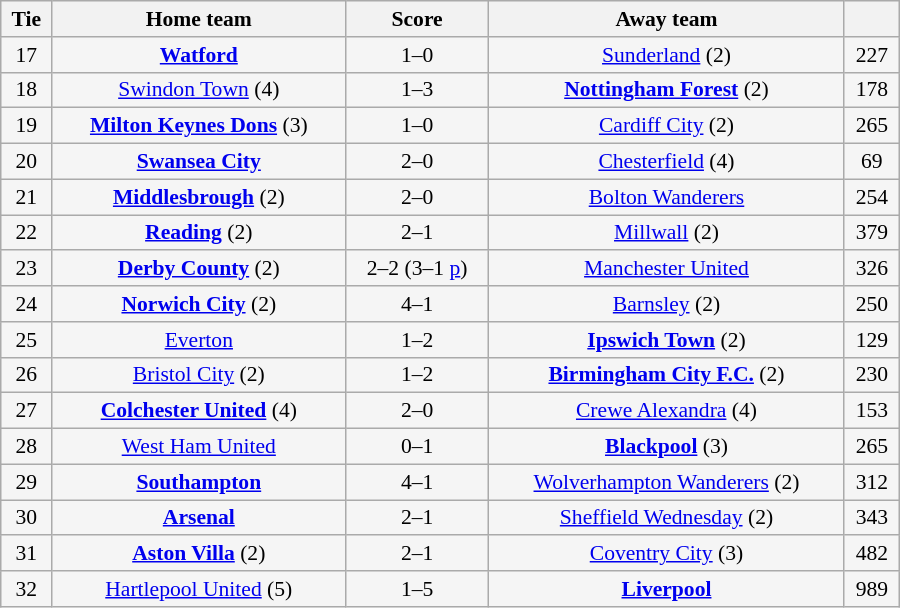<table class="wikitable" style="width: 600px; background:WhiteSmoke; text-align:center; font-size:90%">
<tr>
<th>Tie</th>
<th>Home team</th>
<th>Score</th>
<th>Away team</th>
<th></th>
</tr>
<tr>
<td>17</td>
<td><strong><a href='#'>Watford</a></strong></td>
<td>1–0</td>
<td><a href='#'>Sunderland</a> (2)</td>
<td>227</td>
</tr>
<tr>
<td>18</td>
<td><a href='#'>Swindon Town</a> (4)</td>
<td>1–3</td>
<td><strong><a href='#'>Nottingham Forest</a></strong> (2)</td>
<td>178</td>
</tr>
<tr>
<td>19</td>
<td><strong><a href='#'>Milton Keynes Dons</a></strong> (3)</td>
<td>1–0</td>
<td><a href='#'>Cardiff City</a> (2)</td>
<td>265</td>
</tr>
<tr>
<td>20</td>
<td><strong><a href='#'>Swansea City</a></strong></td>
<td>2–0</td>
<td><a href='#'>Chesterfield</a> (4)</td>
<td>69</td>
</tr>
<tr>
<td>21</td>
<td><strong><a href='#'>Middlesbrough</a></strong> (2)</td>
<td>2–0</td>
<td><a href='#'>Bolton Wanderers</a></td>
<td>254</td>
</tr>
<tr>
<td>22</td>
<td><strong><a href='#'>Reading</a></strong> (2)</td>
<td>2–1</td>
<td><a href='#'>Millwall</a> (2)</td>
<td>379</td>
</tr>
<tr>
<td>23</td>
<td><strong><a href='#'>Derby County</a></strong> (2)</td>
<td>2–2 (3–1 <a href='#'>p</a>)</td>
<td><a href='#'>Manchester United</a></td>
<td>326</td>
</tr>
<tr>
<td>24</td>
<td><strong><a href='#'>Norwich City</a></strong> (2)</td>
<td>4–1</td>
<td><a href='#'>Barnsley</a> (2)</td>
<td>250</td>
</tr>
<tr>
<td>25</td>
<td><a href='#'>Everton</a></td>
<td>1–2</td>
<td><strong><a href='#'>Ipswich Town</a></strong> (2)</td>
<td>129</td>
</tr>
<tr>
<td>26</td>
<td><a href='#'>Bristol City</a> (2)</td>
<td>1–2</td>
<td><strong><a href='#'>Birmingham City F.C.</a></strong> (2)</td>
<td>230</td>
</tr>
<tr>
<td>27</td>
<td><strong><a href='#'>Colchester United</a></strong> (4)</td>
<td>2–0</td>
<td><a href='#'>Crewe Alexandra</a> (4)</td>
<td>153</td>
</tr>
<tr>
<td>28</td>
<td><a href='#'>West Ham United</a></td>
<td>0–1</td>
<td><strong><a href='#'>Blackpool</a></strong> (3)</td>
<td>265</td>
</tr>
<tr>
<td>29</td>
<td><strong><a href='#'>Southampton</a></strong></td>
<td>4–1</td>
<td><a href='#'>Wolverhampton Wanderers</a> (2)</td>
<td>312</td>
</tr>
<tr>
<td>30</td>
<td><strong><a href='#'>Arsenal</a></strong></td>
<td>2–1</td>
<td><a href='#'>Sheffield Wednesday</a> (2)</td>
<td>343</td>
</tr>
<tr>
<td>31</td>
<td><strong><a href='#'>Aston Villa</a></strong> (2)</td>
<td>2–1</td>
<td><a href='#'>Coventry City</a> (3)</td>
<td>482</td>
</tr>
<tr>
<td>32</td>
<td><a href='#'>Hartlepool United</a> (5)</td>
<td>1–5</td>
<td><strong><a href='#'>Liverpool</a></strong></td>
<td>989</td>
</tr>
</table>
